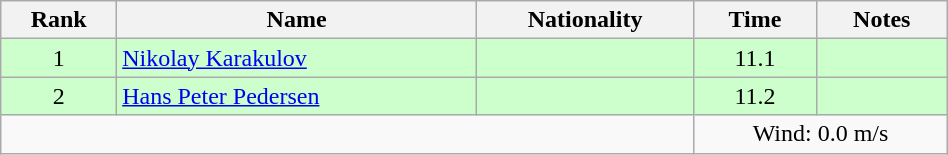<table class="wikitable sortable" style="text-align:center;width: 50%">
<tr>
<th>Rank</th>
<th>Name</th>
<th>Nationality</th>
<th>Time</th>
<th>Notes</th>
</tr>
<tr bgcolor=ccffcc>
<td>1</td>
<td align=left><a href='#'>Nikolay Karakulov</a></td>
<td align=left></td>
<td>11.1</td>
<td></td>
</tr>
<tr bgcolor=ccffcc>
<td>2</td>
<td align=left><a href='#'>Hans Peter Pedersen</a></td>
<td align=left></td>
<td>11.2</td>
<td></td>
</tr>
<tr>
<td colspan="3"></td>
<td colspan="2">Wind: 0.0 m/s</td>
</tr>
</table>
